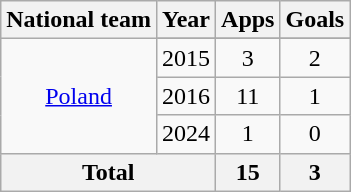<table class="wikitable" style="text-align:center">
<tr>
<th>National team</th>
<th>Year</th>
<th>Apps</th>
<th>Goals</th>
</tr>
<tr>
<td rowspan=4><a href='#'>Poland</a></td>
</tr>
<tr>
<td>2015</td>
<td>3</td>
<td>2</td>
</tr>
<tr>
<td>2016</td>
<td>11</td>
<td>1</td>
</tr>
<tr>
<td>2024</td>
<td>1</td>
<td>0</td>
</tr>
<tr>
<th colspan="2">Total</th>
<th>15</th>
<th>3</th>
</tr>
</table>
